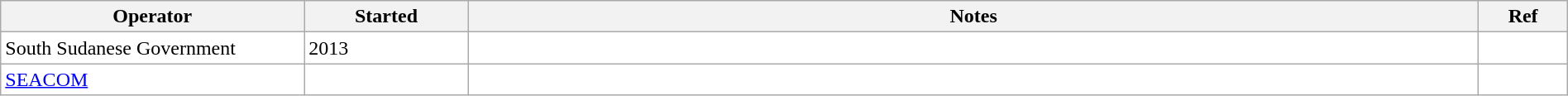<table class="wikitable" style="background: #FFFFFF; width: 100%; white-space: normal;">
<tr>
<th scope="col" width="100px">Operator</th>
<th scope="col" width="20px">Started</th>
<th scope="col" width="350px">Notes</th>
<th scope="col" width="20px">Ref</th>
</tr>
<tr>
<td>South Sudanese Government</td>
<td>2013</td>
<td></td>
<td></td>
</tr>
<tr>
<td><a href='#'>SEACOM</a></td>
<td></td>
<td></td>
<td></td>
</tr>
</table>
